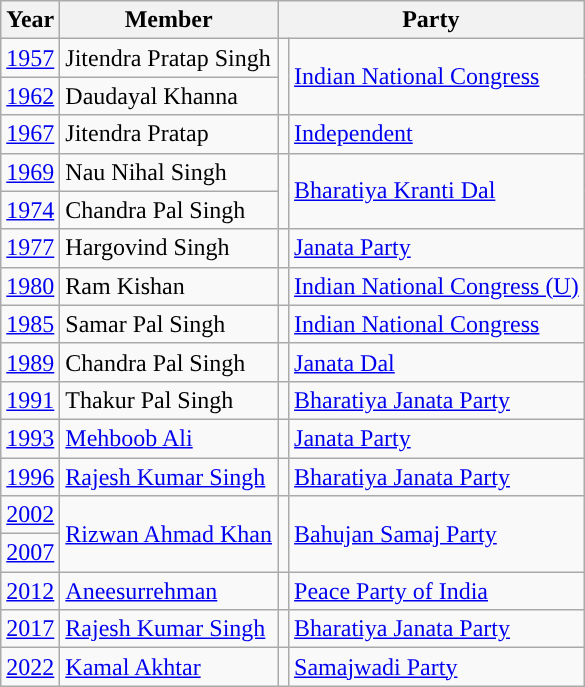<table class="wikitable">
<tr>
<th>Year</th>
<th>Member</th>
<th colspan="2">Party</th>
</tr>
<tr>
<td><a href='#'>1957</a></td>
<td>Jitendra Pratap Singh</td>
<td rowspan="2" style="background-color: "></td>
<td rowspan="2"><a href='#'>Indian National Congress</a></td>
</tr>
<tr>
<td><a href='#'>1962</a></td>
<td>Daudayal Khanna</td>
</tr>
<tr>
<td><a href='#'>1967</a></td>
<td>Jitendra Pratap</td>
<td style="background-color: "></td>
<td><a href='#'>Independent</a></td>
</tr>
<tr>
<td><a href='#'>1969</a></td>
<td>Nau Nihal Singh</td>
<td rowspan="2" style="background-color: "></td>
<td rowspan="2"><a href='#'>Bharatiya Kranti Dal</a></td>
</tr>
<tr>
<td><a href='#'>1974</a></td>
<td>Chandra Pal Singh</td>
</tr>
<tr>
<td><a href='#'>1977</a></td>
<td>Hargovind Singh</td>
<td style="background-color: "></td>
<td><a href='#'>Janata Party</a></td>
</tr>
<tr>
<td><a href='#'>1980</a></td>
<td>Ram Kishan</td>
<td style="background-color: "></td>
<td><a href='#'>Indian National Congress (U)</a></td>
</tr>
<tr>
<td><a href='#'>1985</a></td>
<td>Samar Pal Singh</td>
<td style="background-color: "></td>
<td><a href='#'>Indian National Congress</a></td>
</tr>
<tr>
<td><a href='#'>1989</a></td>
<td>Chandra Pal Singh</td>
<td style="background-color: "></td>
<td><a href='#'>Janata Dal</a></td>
</tr>
<tr>
<td><a href='#'>1991</a></td>
<td>Thakur Pal Singh</td>
<td style="background-color: "></td>
<td><a href='#'>Bharatiya Janata Party</a></td>
</tr>
<tr>
<td><a href='#'>1993</a></td>
<td><a href='#'>Mehboob Ali</a></td>
<td style="background-color: "></td>
<td><a href='#'>Janata Party</a></td>
</tr>
<tr>
<td><a href='#'>1996</a></td>
<td><a href='#'>Rajesh Kumar Singh</a></td>
<td style="background-color: "></td>
<td><a href='#'>Bharatiya Janata Party</a></td>
</tr>
<tr>
<td><a href='#'>2002</a></td>
<td rowspan="2"><a href='#'>Rizwan Ahmad Khan</a></td>
<td rowspan="2" style="background-color: "></td>
<td rowspan="2"><a href='#'>Bahujan Samaj Party</a></td>
</tr>
<tr>
<td><a href='#'>2007</a></td>
</tr>
<tr>
<td><a href='#'>2012</a></td>
<td><a href='#'>Aneesurrehman</a></td>
<td style="background-color: "></td>
<td><a href='#'>Peace Party of India</a></td>
</tr>
<tr>
<td><a href='#'>2017</a></td>
<td><a href='#'>Rajesh Kumar Singh</a></td>
<td style="background-color: "></td>
<td><a href='#'>Bharatiya Janata Party</a></td>
</tr>
<tr>
<td><a href='#'>2022</a></td>
<td><a href='#'>Kamal Akhtar</a></td>
<td style="background-color: "></td>
<td><a href='#'>Samajwadi Party</a></td>
</tr>
</table>
